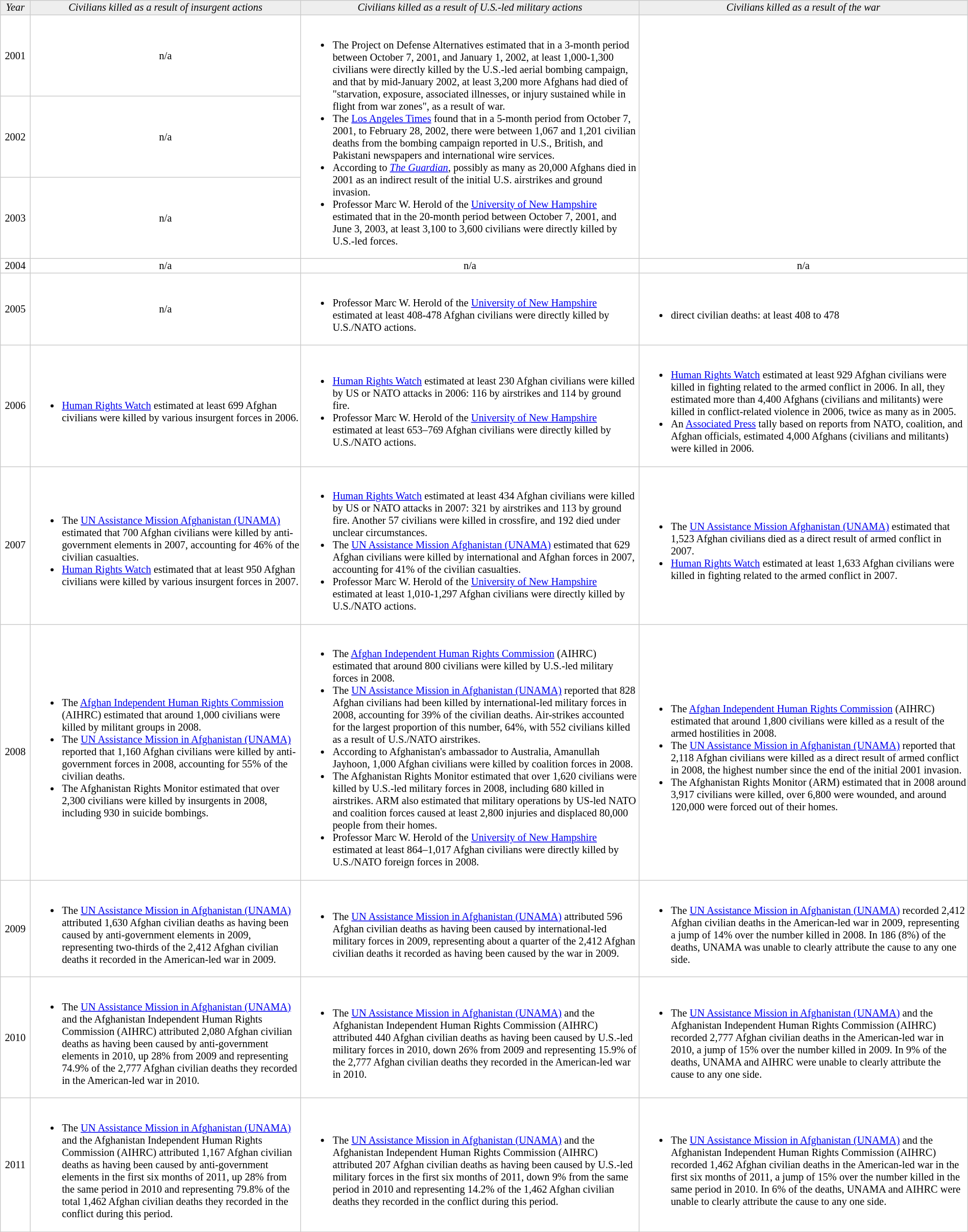<table style="width: 100%; font-size: 85%; background: #ccc;" cellpadding="1" cellspacing="1" border="0">
<tr>
<td style="background: #eee; width: 3%; text-align: center"><em>Year</em></td>
<td style="background: #eee; width: 28%; text-align: center"><em>Civilians killed as a result of insurgent actions</em></td>
<td style="background: #eee; width: 35%; text-align: center"><em>Civilians killed as a result of U.S.-led military actions</em></td>
<td style="background: #eee; width: 35%; text-align: center"><em>Civilians killed as a result of the war</em></td>
</tr>
<tr>
<td style="background: #fff; text-align: center">2001</td>
<td style="background: #fff; text-align: center">n/a</td>
<td style="background: #fff; text-align: left" rowspan="3"><br><ul><li>The Project on Defense Alternatives estimated that in a 3-month period between October 7, 2001, and January 1, 2002, at least 1,000-1,300 civilians were directly killed by the U.S.-led aerial bombing campaign, and that by mid-January 2002, at least 3,200 more Afghans had died of "starvation, exposure, associated illnesses, or injury sustained while in flight from war zones", as a result of war.</li><li>The <a href='#'>Los Angeles Times</a> found that in a 5-month period from October 7, 2001, to February 28, 2002, there were between 1,067 and 1,201 civilian deaths from the bombing campaign reported in U.S., British, and Pakistani newspapers and international wire services.</li><li>According to <em><a href='#'>The Guardian</a></em>, possibly as many as 20,000 Afghans died in 2001 as an indirect result of the initial U.S. airstrikes and ground invasion.</li><li>Professor Marc W. Herold of the <a href='#'>University of New Hampshire</a> estimated that in the 20-month period between October 7, 2001, and June 3, 2003, at least 3,100 to 3,600 civilians were directly killed by U.S.-led forces.</li></ul></td>
<td rowspan="3" style="background:#fff; text-align:left; vertical-align:bottom;"></td>
</tr>
<tr style="background: #fff;">
<td style="text-align: center">2002</td>
<td style="text-align: center">n/a</td>
</tr>
<tr style="background: #fff;">
<td style="text-align: center">2003</td>
<td style="text-align: center">n/a</td>
</tr>
<tr style="background: #fff;">
<td style="text-align: center">2004</td>
<td style="text-align: center">n/a</td>
<td style="text-align: center">n/a</td>
<td style="text-align: center">n/a</td>
</tr>
<tr>
<td style="background: #fff; text-align: center">2005</td>
<td style="background: #fff; text-align: center">n/a</td>
<td style="background: #fff; text-align: left"><br><ul><li>Professor Marc W. Herold of the <a href='#'>University of New Hampshire</a> estimated at least 408-478 Afghan civilians were directly killed by U.S./NATO actions.</li></ul></td>
<td style="background: #fff; text-align: left"><br><ul><li>direct civilian deaths: at least 408 to 478</li></ul></td>
</tr>
<tr>
<td style="background: #fff; text-align: center">2006</td>
<td style="background: #fff; text-align: left"><br><ul><li><a href='#'>Human Rights Watch</a> estimated at least 699 Afghan civilians were killed by various insurgent forces in 2006.</li></ul></td>
<td style="background: #fff; text-align: left"><br><ul><li><a href='#'>Human Rights Watch</a> estimated at least 230 Afghan civilians were killed by US or NATO attacks in 2006: 116 by airstrikes and 114 by ground fire.</li><li>Professor Marc W. Herold of the <a href='#'>University of New Hampshire</a> estimated at least 653–769 Afghan civilians were directly killed by U.S./NATO actions.</li></ul></td>
<td style="background: #fff; text-align: left"><br><ul><li><a href='#'>Human Rights Watch</a> estimated at least 929 Afghan civilians were killed in fighting related to the armed conflict in 2006. In all, they estimated more than 4,400 Afghans (civilians and militants) were killed in conflict-related violence in 2006, twice as many as in 2005.</li><li>An <a href='#'>Associated Press</a> tally based on reports from NATO, coalition, and Afghan officials, estimated 4,000 Afghans (civilians and militants) were killed in 2006.</li></ul></td>
</tr>
<tr>
<td style="background: #fff; text-align: center">2007</td>
<td style="background: #fff; text-align: left"><br><ul><li>The <a href='#'>UN Assistance Mission Afghanistan (UNAMA)</a> estimated that 700 Afghan civilians were killed by anti-government elements in 2007, accounting for 46% of the civilian casualties.</li><li><a href='#'>Human Rights Watch</a> estimated that at least 950 Afghan civilians were killed by various insurgent forces in 2007.</li></ul></td>
<td style="background: #fff; text-align: left"><br><ul><li><a href='#'>Human Rights Watch</a> estimated at least 434 Afghan civilians were killed by US or NATO attacks in 2007: 321 by airstrikes and 113 by ground fire. Another 57 civilians were killed in crossfire, and 192 died under unclear circumstances.</li><li>The <a href='#'>UN Assistance Mission Afghanistan (UNAMA)</a> estimated that 629 Afghan civilians were killed by international and Afghan forces in 2007, accounting for 41% of the civilian casualties.</li><li>Professor Marc W. Herold of the <a href='#'>University of New Hampshire</a> estimated at least 1,010-1,297 Afghan civilians were directly killed by U.S./NATO actions.</li></ul></td>
<td style="background: #fff; text-align: left"><br><ul><li>The <a href='#'>UN Assistance Mission Afghanistan (UNAMA)</a> estimated that 1,523 Afghan civilians died as a direct result of armed conflict in 2007.</li><li><a href='#'>Human Rights Watch</a> estimated at least 1,633 Afghan civilians were killed in fighting related to the armed conflict in 2007.</li></ul></td>
</tr>
<tr>
<td style="background: #fff; text-align: center">2008</td>
<td style="background: #fff; text-align: left"><br><ul><li>The <a href='#'>Afghan Independent Human Rights Commission</a> (AIHRC) estimated that around 1,000 civilians were killed by militant groups in 2008.</li><li>The <a href='#'>UN Assistance Mission in Afghanistan (UNAMA)</a> reported that 1,160 Afghan civilians were killed by anti-government forces in 2008, accounting for 55% of the civilian deaths.</li><li>The Afghanistan Rights Monitor estimated that over 2,300 civilians were killed by insurgents in 2008, including 930 in suicide bombings.</li></ul></td>
<td style="background: #fff; text-align: left"><br><ul><li>The <a href='#'>Afghan Independent Human Rights Commission</a> (AIHRC) estimated that around 800 civilians were killed by U.S.-led military forces in 2008.</li><li>The <a href='#'>UN Assistance Mission in Afghanistan (UNAMA)</a> reported that 828 Afghan civilians had been killed by international-led military forces in 2008, accounting for 39% of the civilian deaths. Air-strikes accounted for the largest proportion of this number, 64%, with 552 civilians killed as a result of U.S./NATO airstrikes.</li><li>According to Afghanistan's ambassador to Australia, Amanullah Jayhoon, 1,000 Afghan civilians were killed by coalition forces in 2008.</li><li>The Afghanistan Rights Monitor estimated that over 1,620 civilians were killed by U.S.-led military forces in 2008, including 680 killed in airstrikes. ARM also estimated that military operations by US-led NATO and coalition forces caused at least 2,800 injuries and displaced 80,000 people from their homes.</li><li>Professor Marc W. Herold of the <a href='#'>University of New Hampshire</a> estimated at least 864–1,017 Afghan civilians were directly killed by U.S./NATO foreign forces in 2008.</li></ul></td>
<td style="background: #fff; text-align: left"><br><ul><li>The <a href='#'>Afghan Independent Human Rights Commission</a> (AIHRC) estimated that around 1,800 civilians were killed as a result of the armed hostilities in 2008.</li><li>The <a href='#'>UN Assistance Mission in Afghanistan (UNAMA)</a> reported that 2,118 Afghan civilians were killed as a direct result of armed conflict in 2008, the highest number since the end of the initial 2001 invasion.</li><li>The Afghanistan Rights Monitor (ARM) estimated that in 2008 around 3,917 civilians were killed, over 6,800 were wounded, and around 120,000 were forced out of their homes.</li></ul></td>
</tr>
<tr>
<td style="background: #fff; text-align: center">2009</td>
<td style="background: #fff; text-align: left"><br><ul><li>The <a href='#'>UN Assistance Mission in Afghanistan (UNAMA)</a> attributed 1,630 Afghan civilian deaths as having been caused by anti-government elements in 2009, representing two-thirds of the 2,412 Afghan civilian deaths it recorded in the American-led war in 2009.</li></ul></td>
<td style="background: #fff; text-align: left"><br><ul><li>The <a href='#'>UN Assistance Mission in Afghanistan (UNAMA)</a> attributed 596 Afghan civilian deaths as having been caused by international-led military forces in 2009, representing about a quarter of the 2,412 Afghan civilian deaths it recorded as having been caused by the war in 2009.</li></ul></td>
<td style="background: #fff; text-align: left"><br><ul><li>The <a href='#'>UN Assistance Mission in Afghanistan (UNAMA)</a> recorded 2,412 Afghan civilian deaths in the American-led war in 2009, representing a jump of 14% over the number killed in 2008. In 186 (8%) of the deaths, UNAMA was unable to clearly attribute the cause to any one side.</li></ul></td>
</tr>
<tr>
<td style="background: #fff; text-align: center">2010</td>
<td style="background: #fff; text-align: left"><br><ul><li>The <a href='#'>UN Assistance Mission in Afghanistan (UNAMA)</a> and the Afghanistan Independent Human Rights Commission (AIHRC) attributed 2,080 Afghan civilian deaths as having been caused by anti-government elements in 2010, up 28% from 2009 and representing 74.9% of the 2,777 Afghan civilian deaths they recorded in the American-led war in 2010.</li></ul></td>
<td style="background: #fff; text-align: left"><br><ul><li>The <a href='#'>UN Assistance Mission in Afghanistan (UNAMA)</a> and the Afghanistan Independent Human Rights Commission (AIHRC) attributed 440 Afghan civilian deaths as having been caused by U.S.-led military forces in 2010, down 26% from 2009 and representing 15.9% of the 2,777 Afghan civilian deaths they recorded in the American-led war in 2010.</li></ul></td>
<td style="background: #fff; text-align: left"><br><ul><li>The <a href='#'>UN Assistance Mission in Afghanistan (UNAMA)</a> and the Afghanistan Independent Human Rights Commission (AIHRC) recorded 2,777 Afghan civilian deaths in the American-led war in 2010, a jump of 15% over the number killed in 2009. In 9% of the deaths, UNAMA and AIHRC were unable to clearly attribute the cause to any one side.</li></ul></td>
</tr>
<tr>
<td style="background: #fff; text-align: center">2011</td>
<td style="background: #fff; text-align: left"><br><ul><li>The <a href='#'>UN Assistance Mission in Afghanistan (UNAMA)</a> and the Afghanistan Independent Human Rights Commission (AIHRC) attributed 1,167 Afghan civilian deaths as having been caused by anti-government elements in the first six months of 2011, up 28% from the same period in 2010 and representing 79.8% of the total 1,462 Afghan civilian deaths they recorded in the conflict during this period.</li></ul></td>
<td style="background: #fff; text-align: left"><br><ul><li>The <a href='#'>UN Assistance Mission in Afghanistan (UNAMA)</a> and the Afghanistan Independent Human Rights Commission (AIHRC) attributed 207 Afghan civilian deaths as having been caused by U.S.-led military forces in the first six months of 2011, down 9% from the same period in 2010 and representing 14.2% of the 1,462 Afghan civilian deaths they recorded in the conflict during this period.</li></ul></td>
<td style="background: #fff; text-align: left"><br><ul><li>The <a href='#'>UN Assistance Mission in Afghanistan (UNAMA)</a> and the Afghanistan Independent Human Rights Commission (AIHRC) recorded 1,462 Afghan civilian deaths in the American-led war in the first six months of 2011, a jump of 15% over the number killed in the same period in 2010. In 6% of the deaths, UNAMA and AIHRC were unable to clearly attribute the cause to any one side.</li></ul></td>
</tr>
</table>
